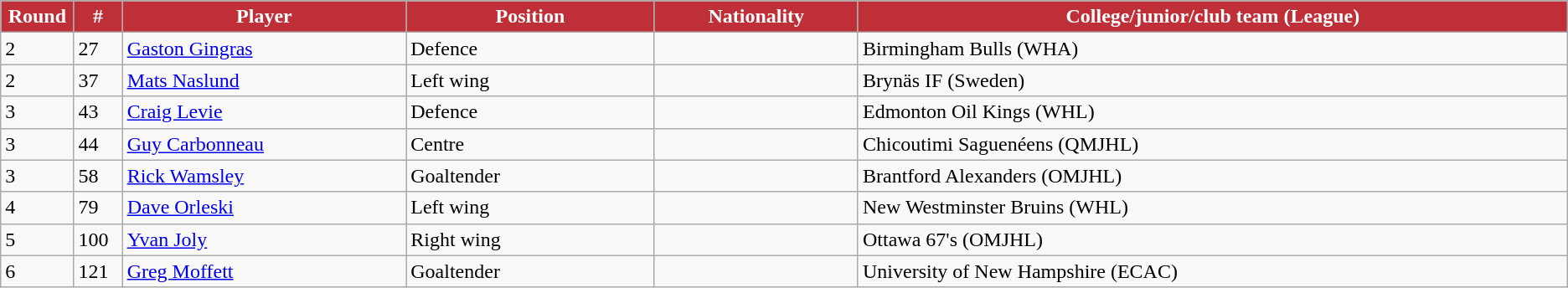<table class="wikitable">
<tr>
<th style="background:#BF2F38;color:#FFFFFF;" width="2.75%">Round</th>
<th style="background:#BF2F38;color:#FFFFFF;" width="2.75%">#</th>
<th style="background:#BF2F38;color:#FFFFFF;" width="16.0%">Player</th>
<th style="background:#BF2F38;color:#FFFFFF;" width="14.0%">Position</th>
<th style="background:#BF2F38;color:#FFFFFF;" width="11.5%">Nationality</th>
<th style="background:#BF2F38;color:#FFFFFF;" width="40.0%">College/junior/club team (League)</th>
</tr>
<tr>
<td>2</td>
<td>27</td>
<td><a href='#'>Gaston Gingras</a></td>
<td>Defence</td>
<td></td>
<td>Birmingham Bulls (WHA)</td>
</tr>
<tr>
<td>2</td>
<td>37</td>
<td><a href='#'>Mats Naslund</a></td>
<td>Left wing</td>
<td></td>
<td>Brynäs IF (Sweden)</td>
</tr>
<tr>
<td>3</td>
<td>43</td>
<td><a href='#'>Craig Levie</a></td>
<td>Defence</td>
<td></td>
<td>Edmonton Oil Kings (WHL)</td>
</tr>
<tr>
<td>3</td>
<td>44</td>
<td><a href='#'>Guy Carbonneau</a></td>
<td>Centre</td>
<td></td>
<td>Chicoutimi Saguenéens (QMJHL)</td>
</tr>
<tr>
<td>3</td>
<td>58</td>
<td><a href='#'>Rick Wamsley</a></td>
<td>Goaltender</td>
<td></td>
<td>Brantford Alexanders (OMJHL)</td>
</tr>
<tr>
<td>4</td>
<td>79</td>
<td><a href='#'>Dave Orleski</a></td>
<td>Left wing</td>
<td></td>
<td>New Westminster Bruins (WHL)</td>
</tr>
<tr>
<td>5</td>
<td>100</td>
<td><a href='#'>Yvan Joly</a></td>
<td>Right wing</td>
<td></td>
<td>Ottawa 67's (OMJHL)</td>
</tr>
<tr>
<td>6</td>
<td>121</td>
<td><a href='#'>Greg Moffett</a></td>
<td>Goaltender</td>
<td></td>
<td>University of New Hampshire (ECAC)</td>
</tr>
</table>
